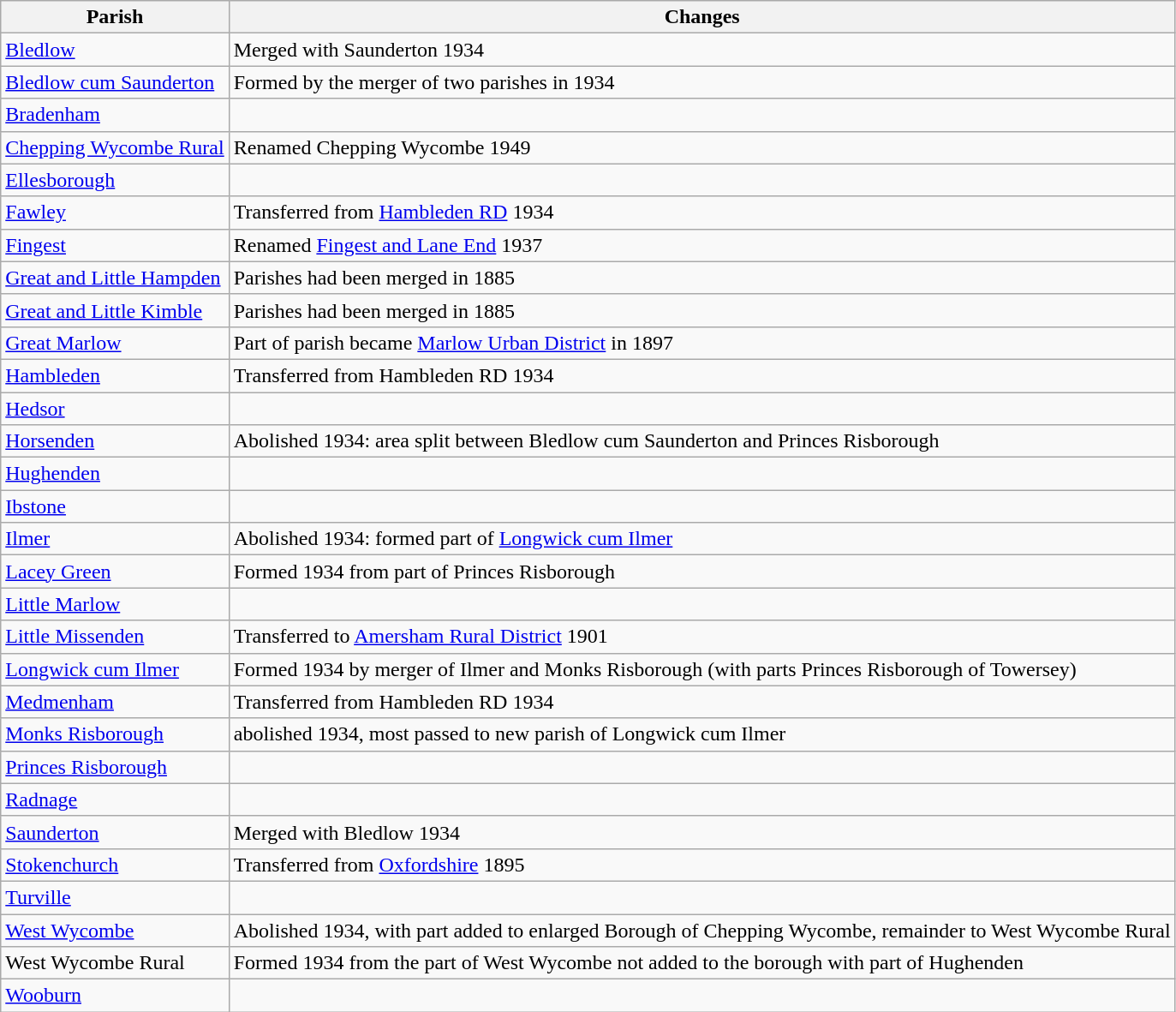<table class="wikitable">
<tr>
<th>Parish</th>
<th>Changes</th>
</tr>
<tr>
<td><a href='#'>Bledlow</a></td>
<td>Merged with Saunderton 1934</td>
</tr>
<tr>
<td><a href='#'>Bledlow cum Saunderton</a></td>
<td>Formed by the merger of two parishes in 1934</td>
</tr>
<tr>
<td><a href='#'>Bradenham</a></td>
<td></td>
</tr>
<tr>
<td><a href='#'>Chepping Wycombe Rural</a></td>
<td>Renamed Chepping Wycombe 1949</td>
</tr>
<tr>
<td><a href='#'>Ellesborough</a></td>
<td></td>
</tr>
<tr>
<td><a href='#'>Fawley</a></td>
<td>Transferred from <a href='#'>Hambleden RD</a> 1934</td>
</tr>
<tr>
<td><a href='#'>Fingest</a></td>
<td>Renamed <a href='#'>Fingest and Lane End</a> 1937</td>
</tr>
<tr>
<td><a href='#'>Great and Little Hampden</a></td>
<td>Parishes had been merged in 1885</td>
</tr>
<tr>
<td><a href='#'>Great and Little Kimble</a></td>
<td>Parishes had been merged in 1885</td>
</tr>
<tr>
<td><a href='#'>Great Marlow</a></td>
<td>Part of parish became <a href='#'>Marlow Urban District</a> in 1897</td>
</tr>
<tr>
<td><a href='#'>Hambleden</a></td>
<td>Transferred from Hambleden RD 1934</td>
</tr>
<tr>
<td><a href='#'>Hedsor</a></td>
<td></td>
</tr>
<tr>
<td><a href='#'>Horsenden</a></td>
<td>Abolished 1934: area split between Bledlow cum Saunderton and Princes Risborough</td>
</tr>
<tr>
<td><a href='#'>Hughenden</a></td>
<td></td>
</tr>
<tr>
<td><a href='#'>Ibstone</a></td>
<td></td>
</tr>
<tr>
<td><a href='#'>Ilmer</a></td>
<td>Abolished 1934: formed part of <a href='#'>Longwick cum Ilmer</a></td>
</tr>
<tr>
<td><a href='#'>Lacey Green</a></td>
<td>Formed 1934 from part of Princes Risborough</td>
</tr>
<tr>
<td><a href='#'>Little Marlow</a></td>
<td></td>
</tr>
<tr>
<td><a href='#'>Little Missenden</a></td>
<td>Transferred to <a href='#'>Amersham Rural District</a> 1901</td>
</tr>
<tr>
<td><a href='#'>Longwick cum Ilmer</a></td>
<td>Formed 1934 by merger of Ilmer and Monks Risborough (with parts Princes Risborough of Towersey)</td>
</tr>
<tr>
<td><a href='#'>Medmenham</a></td>
<td>Transferred from Hambleden RD 1934</td>
</tr>
<tr>
<td><a href='#'>Monks Risborough</a></td>
<td>abolished 1934, most passed to new parish of Longwick cum Ilmer</td>
</tr>
<tr>
<td><a href='#'>Princes Risborough</a></td>
<td></td>
</tr>
<tr>
<td><a href='#'>Radnage</a></td>
<td></td>
</tr>
<tr>
<td><a href='#'>Saunderton</a></td>
<td>Merged with Bledlow 1934</td>
</tr>
<tr>
<td><a href='#'>Stokenchurch</a></td>
<td>Transferred from <a href='#'>Oxfordshire</a> 1895</td>
</tr>
<tr>
<td><a href='#'>Turville</a></td>
<td></td>
</tr>
<tr>
<td><a href='#'>West Wycombe</a></td>
<td>Abolished 1934, with part added to enlarged Borough of Chepping Wycombe, remainder to West Wycombe Rural</td>
</tr>
<tr>
<td>West Wycombe Rural</td>
<td>Formed 1934 from the part of West Wycombe not added to the borough with part of Hughenden</td>
</tr>
<tr>
<td><a href='#'>Wooburn</a></td>
<td></td>
</tr>
</table>
